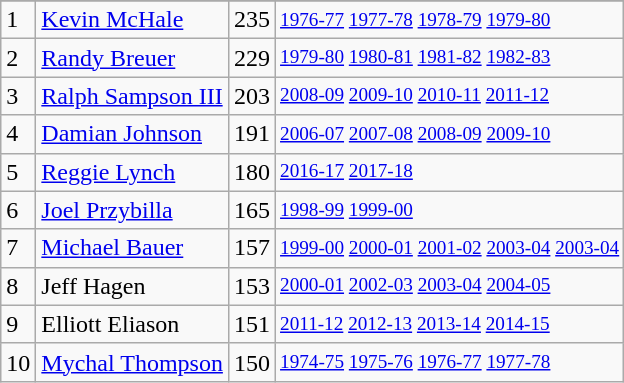<table class="wikitable">
<tr>
</tr>
<tr>
<td>1</td>
<td><a href='#'>Kevin McHale</a></td>
<td>235</td>
<td style="font-size:80%;"><a href='#'>1976-77</a> <a href='#'>1977-78</a> <a href='#'>1978-79</a> <a href='#'>1979-80</a></td>
</tr>
<tr>
<td>2</td>
<td><a href='#'>Randy Breuer</a></td>
<td>229</td>
<td style="font-size:80%;"><a href='#'>1979-80</a> <a href='#'>1980-81</a> <a href='#'>1981-82</a> <a href='#'>1982-83</a></td>
</tr>
<tr>
<td>3</td>
<td><a href='#'>Ralph Sampson III</a></td>
<td>203</td>
<td style="font-size:80%;"><a href='#'>2008-09</a> <a href='#'>2009-10</a> <a href='#'>2010-11</a> <a href='#'>2011-12</a></td>
</tr>
<tr>
<td>4</td>
<td><a href='#'>Damian Johnson</a></td>
<td>191</td>
<td style="font-size:80%;"><a href='#'>2006-07</a> <a href='#'>2007-08</a> <a href='#'>2008-09</a> <a href='#'>2009-10</a></td>
</tr>
<tr>
<td>5</td>
<td><a href='#'>Reggie Lynch</a></td>
<td>180</td>
<td style="font-size:80%;"><a href='#'>2016-17</a> <a href='#'>2017-18</a></td>
</tr>
<tr>
<td>6</td>
<td><a href='#'>Joel Przybilla</a></td>
<td>165</td>
<td style="font-size:80%;"><a href='#'>1998-99</a> <a href='#'>1999-00</a></td>
</tr>
<tr>
<td>7</td>
<td><a href='#'>Michael Bauer</a></td>
<td>157</td>
<td style="font-size:80%;"><a href='#'>1999-00</a> <a href='#'>2000-01</a> <a href='#'>2001-02</a> <a href='#'>2003-04</a> <a href='#'>2003-04</a></td>
</tr>
<tr>
<td>8</td>
<td>Jeff Hagen</td>
<td>153</td>
<td style="font-size:80%;"><a href='#'>2000-01</a> <a href='#'>2002-03</a> <a href='#'>2003-04</a> <a href='#'>2004-05</a></td>
</tr>
<tr>
<td>9</td>
<td>Elliott Eliason</td>
<td>151</td>
<td style="font-size:80%;"><a href='#'>2011-12</a> <a href='#'>2012-13</a> <a href='#'>2013-14</a> <a href='#'>2014-15</a></td>
</tr>
<tr>
<td>10</td>
<td><a href='#'>Mychal Thompson</a></td>
<td>150</td>
<td style="font-size:80%;"><a href='#'>1974-75</a> <a href='#'>1975-76</a> <a href='#'>1976-77</a> <a href='#'>1977-78</a></td>
</tr>
</table>
